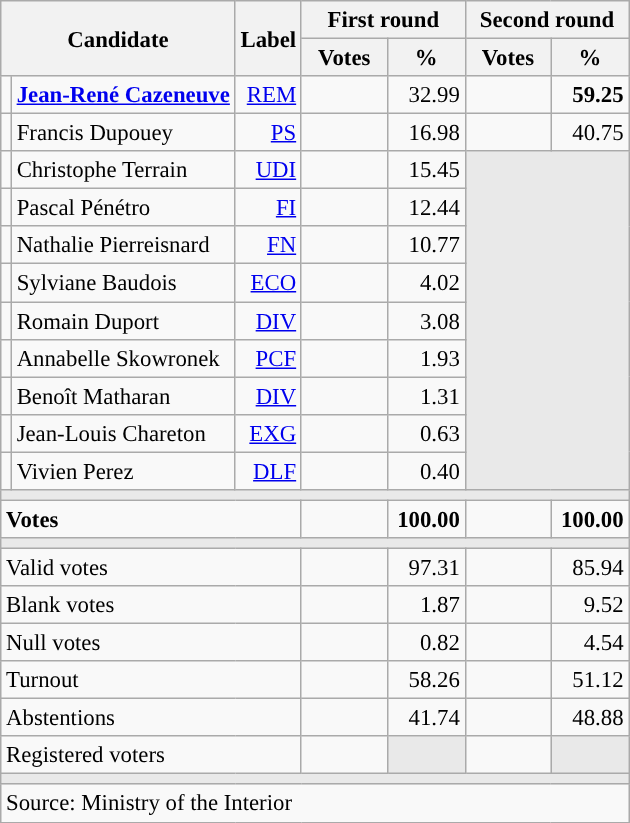<table class="wikitable" style="text-align:right;font-size:95%;">
<tr>
<th rowspan="2" colspan="2">Candidate</th>
<th rowspan="2">Label</th>
<th colspan="2">First round</th>
<th colspan="2">Second round</th>
</tr>
<tr>
<th style="width:50px;">Votes</th>
<th style="width:45px;">%</th>
<th style="width:50px;">Votes</th>
<th style="width:45px;">%</th>
</tr>
<tr>
<td style="color:inherit;background:"></td>
<td style="text-align:left;"><strong><a href='#'>Jean-René Cazeneuve</a></strong></td>
<td><a href='#'>REM</a></td>
<td></td>
<td>32.99</td>
<td><strong></strong></td>
<td><strong>59.25</strong></td>
</tr>
<tr>
<td style="color:inherit;background:"></td>
<td style="text-align:left;">Francis Dupouey</td>
<td><a href='#'>PS</a></td>
<td></td>
<td>16.98</td>
<td></td>
<td>40.75</td>
</tr>
<tr>
<td style="color:inherit;background:"></td>
<td style="text-align:left;">Christophe Terrain</td>
<td><a href='#'>UDI</a></td>
<td></td>
<td>15.45</td>
<td colspan="2" rowspan="9" style="background:#E9E9E9;"></td>
</tr>
<tr>
<td style="color:inherit;background:"></td>
<td style="text-align:left;">Pascal Pénétro</td>
<td><a href='#'>FI</a></td>
<td></td>
<td>12.44</td>
</tr>
<tr>
<td style="color:inherit;background:"></td>
<td style="text-align:left;">Nathalie Pierreisnard</td>
<td><a href='#'>FN</a></td>
<td></td>
<td>10.77</td>
</tr>
<tr>
<td style="color:inherit;background:"></td>
<td style="text-align:left;">Sylviane Baudois</td>
<td><a href='#'>ECO</a></td>
<td></td>
<td>4.02</td>
</tr>
<tr>
<td style="color:inherit;background:"></td>
<td style="text-align:left;">Romain Duport</td>
<td><a href='#'>DIV</a></td>
<td></td>
<td>3.08</td>
</tr>
<tr>
<td style="color:inherit;background:"></td>
<td style="text-align:left;">Annabelle Skowronek</td>
<td><a href='#'>PCF</a></td>
<td></td>
<td>1.93</td>
</tr>
<tr>
<td style="color:inherit;background:"></td>
<td style="text-align:left;">Benoît Matharan</td>
<td><a href='#'>DIV</a></td>
<td></td>
<td>1.31</td>
</tr>
<tr>
<td style="color:inherit;background:"></td>
<td style="text-align:left;">Jean-Louis Chareton</td>
<td><a href='#'>EXG</a></td>
<td></td>
<td>0.63</td>
</tr>
<tr>
<td style="color:inherit;background:"></td>
<td style="text-align:left;">Vivien Perez</td>
<td><a href='#'>DLF</a></td>
<td></td>
<td>0.40</td>
</tr>
<tr>
<td colspan="7" style="background:#E9E9E9;"></td>
</tr>
<tr style="font-weight:bold;">
<td colspan="3" style="text-align:left;">Votes</td>
<td></td>
<td>100.00</td>
<td></td>
<td>100.00</td>
</tr>
<tr>
<td colspan="7" style="background:#E9E9E9;"></td>
</tr>
<tr>
<td colspan="3" style="text-align:left;">Valid votes</td>
<td></td>
<td>97.31</td>
<td></td>
<td>85.94</td>
</tr>
<tr>
<td colspan="3" style="text-align:left;">Blank votes</td>
<td></td>
<td>1.87</td>
<td></td>
<td>9.52</td>
</tr>
<tr>
<td colspan="3" style="text-align:left;">Null votes</td>
<td></td>
<td>0.82</td>
<td></td>
<td>4.54</td>
</tr>
<tr>
<td colspan="3" style="text-align:left;">Turnout</td>
<td></td>
<td>58.26</td>
<td></td>
<td>51.12</td>
</tr>
<tr>
<td colspan="3" style="text-align:left;">Abstentions</td>
<td></td>
<td>41.74</td>
<td></td>
<td>48.88</td>
</tr>
<tr>
<td colspan="3" style="text-align:left;">Registered voters</td>
<td></td>
<td style="color:inherit;background:#E9E9E9;"></td>
<td></td>
<td style="color:inherit;background:#E9E9E9;"></td>
</tr>
<tr>
<td colspan="7" style="background:#E9E9E9;"></td>
</tr>
<tr>
<td colspan="7" style="text-align:left;">Source: Ministry of the Interior</td>
</tr>
</table>
